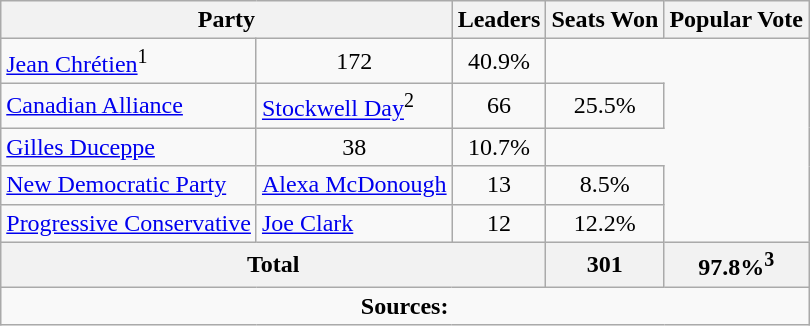<table class="wikitable">
<tr>
<th colspan="2">Party</th>
<th>Leaders</th>
<th>Seats Won</th>
<th>Popular Vote</th>
</tr>
<tr>
<td><a href='#'>Jean Chrétien</a><sup>1</sup></td>
<td align=center>172</td>
<td align=center>40.9%</td>
</tr>
<tr>
<td><a href='#'>Canadian Alliance</a></td>
<td><a href='#'>Stockwell Day</a><sup>2</sup></td>
<td align=center>66</td>
<td align=center>25.5%</td>
</tr>
<tr>
<td><a href='#'>Gilles Duceppe</a></td>
<td align=center>38</td>
<td align=center>10.7%</td>
</tr>
<tr>
<td><a href='#'>New Democratic Party</a></td>
<td><a href='#'>Alexa McDonough</a></td>
<td align=center>13</td>
<td align=center>8.5%</td>
</tr>
<tr>
<td><a href='#'>Progressive Conservative</a></td>
<td><a href='#'>Joe Clark</a></td>
<td align=center>12</td>
<td align=center>12.2%</td>
</tr>
<tr>
<th colspan=3>Total</th>
<th>301</th>
<th>97.8%<sup>3</sup></th>
</tr>
<tr>
<td align="center" colspan=5><strong>Sources:</strong> </td>
</tr>
</table>
